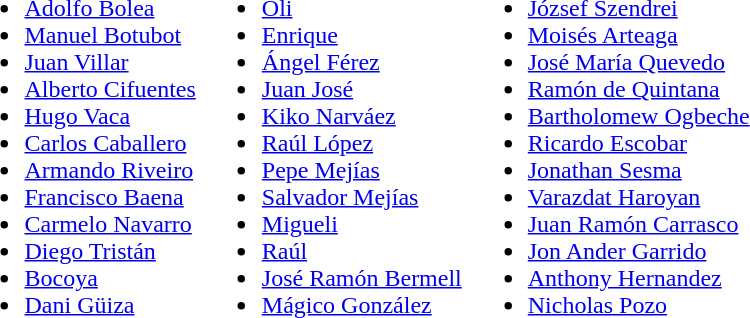<table>
<tr style="vertical-align: top;">
<td><br><ul><li> <a href='#'>Adolfo Bolea</a></li><li> <a href='#'>Manuel Botubot</a></li><li> <a href='#'>Juan Villar</a></li><li> <a href='#'>Alberto Cifuentes</a></li><li> <a href='#'>Hugo Vaca</a></li><li> <a href='#'>Carlos Caballero</a></li><li> <a href='#'>Armando Riveiro</a></li><li> <a href='#'>Francisco Baena</a></li><li> <a href='#'>Carmelo Navarro</a></li><li> <a href='#'>Diego Tristán</a></li><li> <a href='#'>Bocoya</a></li><li> <a href='#'>Dani Güiza</a></li></ul></td>
<td><br><ul><li> <a href='#'>Oli</a></li><li> <a href='#'>Enrique</a></li><li> <a href='#'>Ángel Férez</a></li><li> <a href='#'>Juan José</a></li><li> <a href='#'>Kiko Narváez</a></li><li> <a href='#'>Raúl López</a></li><li> <a href='#'>Pepe Mejías</a></li><li> <a href='#'>Salvador Mejías</a></li><li> <a href='#'>Migueli</a></li><li> <a href='#'>Raúl</a></li><li> <a href='#'>José Ramón Bermell</a></li><li> <a href='#'>Mágico González</a></li></ul></td>
<td><br><ul><li> <a href='#'>József Szendrei</a></li><li> <a href='#'>Moisés Arteaga</a></li><li> <a href='#'>José María Quevedo</a></li><li> <a href='#'>Ramón de Quintana</a></li><li> <a href='#'>Bartholomew Ogbeche</a></li><li> <a href='#'>Ricardo Escobar</a></li><li> <a href='#'>Jonathan Sesma</a></li><li> <a href='#'>Varazdat Haroyan</a></li><li> <a href='#'>Juan Ramón Carrasco</a></li><li> <a href='#'>Jon Ander Garrido</a></li><li> <a href='#'>Anthony Hernandez</a></li><li> <a href='#'>Nicholas Pozo</a></li></ul></td>
</tr>
</table>
